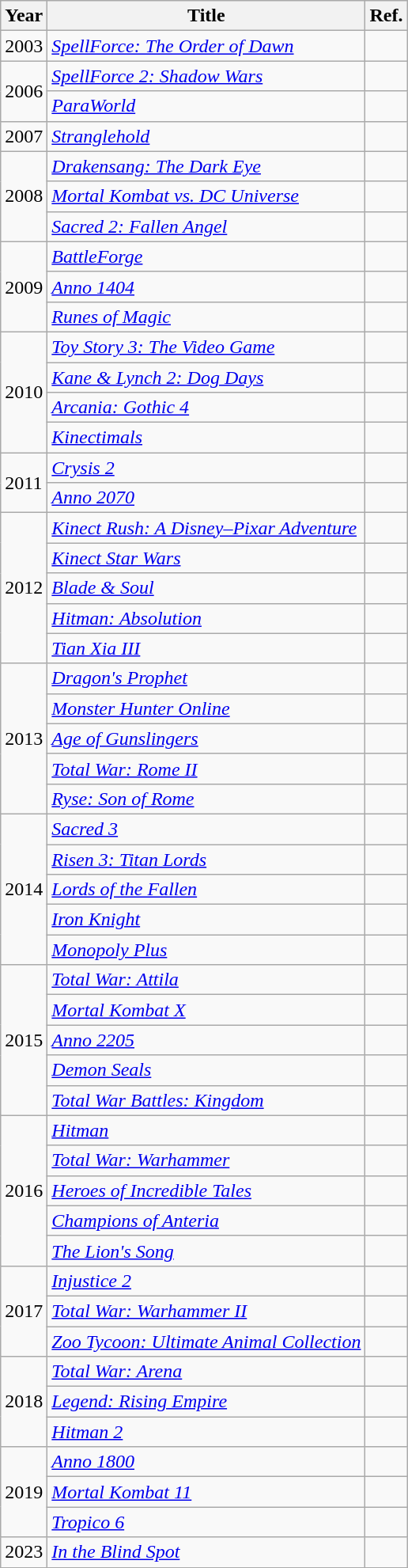<table class="wikitable sortable">
<tr>
<th>Year</th>
<th>Title</th>
<th>Ref.</th>
</tr>
<tr>
<td>2003</td>
<td><em><a href='#'>SpellForce: The Order of Dawn</a></em></td>
<td></td>
</tr>
<tr>
<td rowspan="2">2006</td>
<td><em><a href='#'>SpellForce 2: Shadow Wars</a></em></td>
<td></td>
</tr>
<tr>
<td><em><a href='#'>ParaWorld</a></em></td>
<td></td>
</tr>
<tr>
<td>2007</td>
<td><em><a href='#'>Stranglehold</a></em></td>
<td></td>
</tr>
<tr>
<td rowspan="3">2008</td>
<td><em><a href='#'>Drakensang: The Dark Eye</a></em></td>
<td></td>
</tr>
<tr>
<td><em><a href='#'>Mortal Kombat vs. DC Universe</a></em></td>
<td></td>
</tr>
<tr>
<td><em><a href='#'>Sacred 2: Fallen Angel</a></em></td>
<td></td>
</tr>
<tr>
<td rowspan="3">2009</td>
<td><em><a href='#'>BattleForge</a></em></td>
<td></td>
</tr>
<tr>
<td><em><a href='#'>Anno 1404</a></em></td>
<td></td>
</tr>
<tr>
<td><em><a href='#'>Runes of Magic</a></em></td>
<td></td>
</tr>
<tr>
<td rowspan="4">2010</td>
<td><em><a href='#'>Toy Story 3: The Video Game</a></em></td>
<td></td>
</tr>
<tr>
<td><em><a href='#'>Kane & Lynch 2: Dog Days</a></em></td>
<td></td>
</tr>
<tr>
<td><em><a href='#'>Arcania: Gothic 4</a></em></td>
<td></td>
</tr>
<tr>
<td><em><a href='#'>Kinectimals</a></em></td>
<td></td>
</tr>
<tr>
<td rowspan="2">2011</td>
<td><em><a href='#'>Crysis 2</a></em></td>
<td></td>
</tr>
<tr>
<td><em><a href='#'>Anno 2070</a></em></td>
<td></td>
</tr>
<tr>
<td rowspan="5">2012</td>
<td><em><a href='#'>Kinect Rush: A Disney–Pixar Adventure</a></em></td>
<td></td>
</tr>
<tr>
<td><em><a href='#'>Kinect Star Wars</a></em></td>
<td></td>
</tr>
<tr>
<td><em><a href='#'>Blade & Soul</a></em></td>
<td></td>
</tr>
<tr>
<td><em><a href='#'>Hitman: Absolution</a></em></td>
<td></td>
</tr>
<tr>
<td><em><a href='#'>Tian Xia III</a></em></td>
<td></td>
</tr>
<tr>
<td rowspan="5">2013</td>
<td><em><a href='#'>Dragon's Prophet</a></em></td>
<td></td>
</tr>
<tr>
<td><em><a href='#'>Monster Hunter Online</a></em></td>
<td></td>
</tr>
<tr>
<td><em><a href='#'>Age of Gunslingers</a></em></td>
<td></td>
</tr>
<tr>
<td><em><a href='#'>Total War: Rome II</a></em></td>
<td></td>
</tr>
<tr>
<td><em><a href='#'>Ryse: Son of Rome</a></em></td>
<td></td>
</tr>
<tr>
<td rowspan="5">2014</td>
<td><em><a href='#'>Sacred 3</a></em></td>
<td></td>
</tr>
<tr>
<td><em><a href='#'>Risen 3: Titan Lords</a></em></td>
<td></td>
</tr>
<tr>
<td><em><a href='#'>Lords of the Fallen</a></em></td>
<td></td>
</tr>
<tr>
<td><em><a href='#'>Iron Knight</a></em></td>
<td></td>
</tr>
<tr>
<td><em><a href='#'>Monopoly Plus</a></em></td>
<td></td>
</tr>
<tr>
<td rowspan="5">2015</td>
<td><em><a href='#'>Total War: Attila</a></em></td>
<td></td>
</tr>
<tr>
<td><em><a href='#'>Mortal Kombat X</a></em></td>
<td></td>
</tr>
<tr>
<td><em><a href='#'>Anno 2205</a></em></td>
<td></td>
</tr>
<tr>
<td><em><a href='#'>Demon Seals</a></em></td>
<td></td>
</tr>
<tr>
<td><em><a href='#'>Total War Battles: Kingdom</a></em></td>
<td></td>
</tr>
<tr>
<td rowspan="5">2016</td>
<td><em><a href='#'>Hitman</a></em></td>
<td></td>
</tr>
<tr>
<td><em><a href='#'>Total War: Warhammer</a></em></td>
<td></td>
</tr>
<tr>
<td><em><a href='#'>Heroes of Incredible Tales</a></em></td>
<td></td>
</tr>
<tr>
<td><em><a href='#'>Champions of Anteria</a></em></td>
<td></td>
</tr>
<tr>
<td><em><a href='#'>The Lion's Song</a></em></td>
<td></td>
</tr>
<tr>
<td rowspan="3">2017</td>
<td><em><a href='#'>Injustice 2</a></em></td>
<td></td>
</tr>
<tr>
<td><em><a href='#'>Total War: Warhammer II</a></em></td>
<td></td>
</tr>
<tr>
<td><em><a href='#'>Zoo Tycoon: Ultimate Animal Collection</a></em></td>
<td></td>
</tr>
<tr>
<td rowspan="3">2018</td>
<td><em><a href='#'>Total War: Arena</a></em></td>
<td></td>
</tr>
<tr>
<td><em><a href='#'>Legend: Rising Empire</a></em></td>
<td></td>
</tr>
<tr>
<td><em><a href='#'>Hitman 2</a></em></td>
<td></td>
</tr>
<tr>
<td rowspan="3">2019</td>
<td><em><a href='#'>Anno 1800</a></em></td>
<td></td>
</tr>
<tr>
<td><em><a href='#'>Mortal Kombat 11</a></em></td>
<td></td>
</tr>
<tr>
<td><em><a href='#'>Tropico 6</a></em></td>
<td></td>
</tr>
<tr>
<td rowspan="1">2023</td>
<td><em><a href='#'>In the Blind Spot</a></em></td>
<td></td>
</tr>
<tr>
</tr>
</table>
